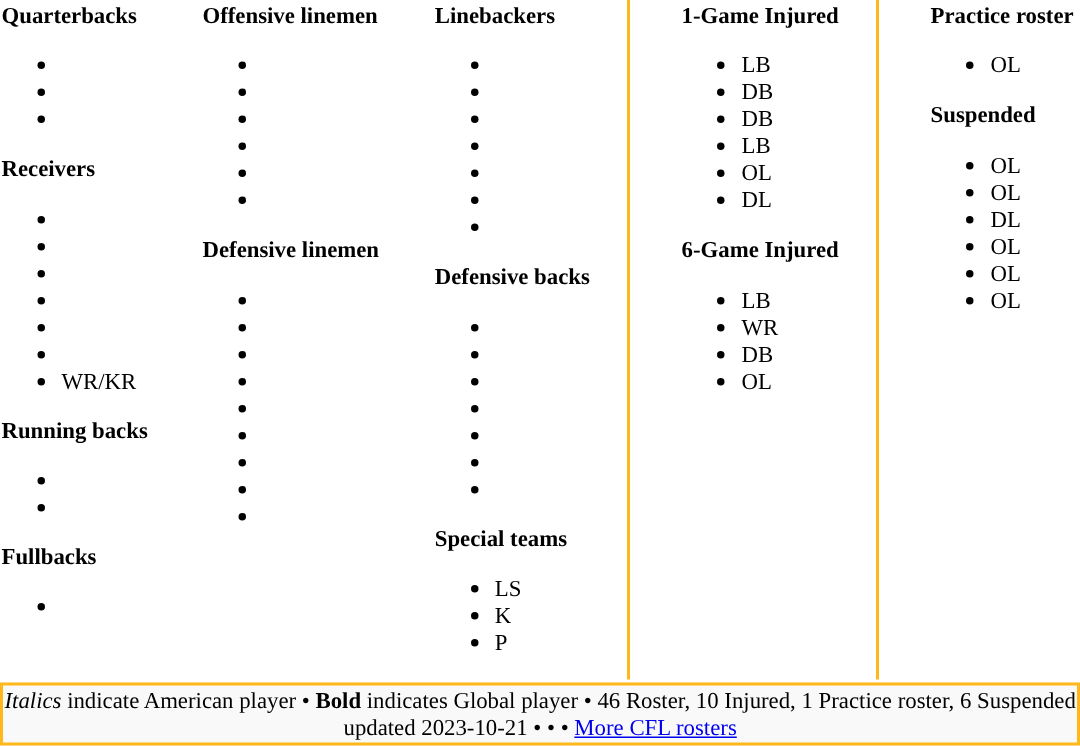<table class="toccolours" style="text-align: left;">
<tr>
<td style="font-size: 95%;vertical-align:top;"><strong>Quarterbacks</strong><br><ul><li></li><li></li><li></li></ul><strong>Receivers</strong><ul><li></li><li></li><li></li><li></li><li></li><li></li><li> WR/KR</li></ul><strong>Running backs</strong><ul><li></li><li></li></ul><strong>Fullbacks</strong><ul><li></li></ul></td>
<td style="width: 25px;"></td>
<td style="font-size: 95%;vertical-align:top;"><strong>Offensive linemen</strong><br><ul><li></li><li></li><li></li><li></li><li></li><li></li></ul><strong>Defensive linemen</strong><ul><li></li><li></li><li></li><li></li><li></li><li></li><li></li><li></li><li></li></ul></td>
<td style="width: 25px;"></td>
<td style="font-size: 95%;vertical-align:top;"><strong>Linebackers</strong><br><ul><li></li><li></li><li></li><li></li><li></li><li></li><li></li></ul><strong>Defensive backs</strong><ul><li></li><li></li><li></li><li></li><li></li><li></li><li></li></ul><strong>Special teams</strong><ul><li> LS</li><li> K</li><li> P</li></ul></td>
<td style="width: 14px;"></td>
<td style="width: 0.5px; background-color:#FFB819"></td>
<td style="width: 27px;"></td>
<td style="font-size: 95%;vertical-align:top;"><strong>1-Game Injured</strong><br><ul><li> LB</li><li> DB</li><li> DB</li><li> LB</li><li> OL</li><li> DL</li></ul><strong>6-Game Injured</strong><ul><li> LB</li><li> WR</li><li> DB</li><li> OL</li></ul></td>
<td style="width: 14px;"></td>
<td style="width: 0.5px; background-color:#FFB819"></td>
<td style="width: 27px;"></td>
<td style="font-size: 95%;vertical-align:top;"><strong>Practice roster</strong><br><ul><li> OL</li></ul><strong>Suspended</strong><ul><li> OL</li><li> OL</li><li> DL</li><li> OL</li><li> OL</li><li> OL</li></ul></td>
</tr>
<tr>
<td style="text-align:center;font-size: 95%;background:#F9F9F9;border:2px solid #FFB819" colspan="16"><em>Italics</em> indicate American player • <strong>Bold</strong> indicates Global player • 46 Roster, 10 Injured, 1 Practice roster, 6 Suspended<br><span></span> updated 2023-10-21 • <span></span> • <span></span> • <a href='#'>More CFL rosters</a></td>
</tr>
</table>
